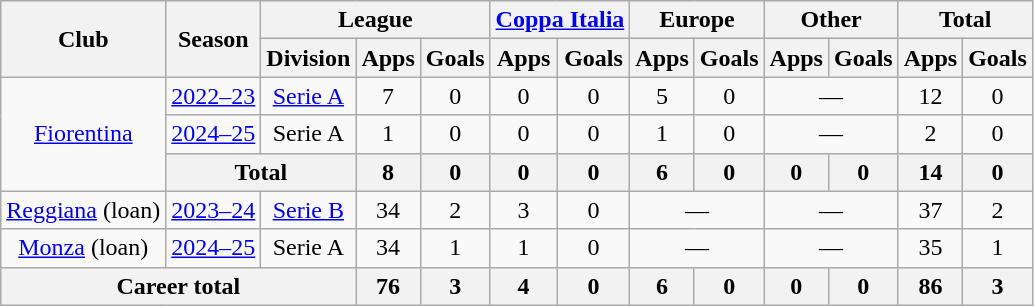<table class="wikitable" style="text-align:center">
<tr>
<th rowspan="2">Club</th>
<th rowspan="2">Season</th>
<th colspan="3">League</th>
<th colspan="2"><a href='#'>Coppa Italia</a></th>
<th colspan="2">Europe</th>
<th colspan="2">Other</th>
<th colspan="2">Total</th>
</tr>
<tr>
<th>Division</th>
<th>Apps</th>
<th>Goals</th>
<th>Apps</th>
<th>Goals</th>
<th>Apps</th>
<th>Goals</th>
<th>Apps</th>
<th>Goals</th>
<th>Apps</th>
<th>Goals</th>
</tr>
<tr>
<td rowspan="3"><a href='#'>Fiorentina</a></td>
<td><a href='#'>2022–23</a></td>
<td><a href='#'>Serie A</a></td>
<td>7</td>
<td>0</td>
<td>0</td>
<td>0</td>
<td>5</td>
<td>0</td>
<td colspan="2">—</td>
<td>12</td>
<td>0</td>
</tr>
<tr>
<td><a href='#'>2024–25</a></td>
<td>Serie A</td>
<td>1</td>
<td>0</td>
<td>0</td>
<td>0</td>
<td>1</td>
<td>0</td>
<td colspan="2">—</td>
<td>2</td>
<td>0</td>
</tr>
<tr>
<th colspan="2">Total</th>
<th>8</th>
<th>0</th>
<th>0</th>
<th>0</th>
<th>6</th>
<th>0</th>
<th>0</th>
<th>0</th>
<th>14</th>
<th>0</th>
</tr>
<tr>
<td><a href='#'>Reggiana</a> (loan)</td>
<td><a href='#'>2023–24</a></td>
<td><a href='#'>Serie B</a></td>
<td>34</td>
<td>2</td>
<td>3</td>
<td>0</td>
<td colspan="2">—</td>
<td colspan="2">—</td>
<td>37</td>
<td>2</td>
</tr>
<tr>
<td><a href='#'>Monza</a> (loan)</td>
<td><a href='#'>2024–25</a></td>
<td>Serie A</td>
<td>34</td>
<td>1</td>
<td>1</td>
<td>0</td>
<td colspan="2">—</td>
<td colspan="2">—</td>
<td>35</td>
<td>1</td>
</tr>
<tr>
<th colspan="3">Career total</th>
<th>76</th>
<th>3</th>
<th>4</th>
<th>0</th>
<th>6</th>
<th>0</th>
<th>0</th>
<th>0</th>
<th>86</th>
<th>3</th>
</tr>
</table>
